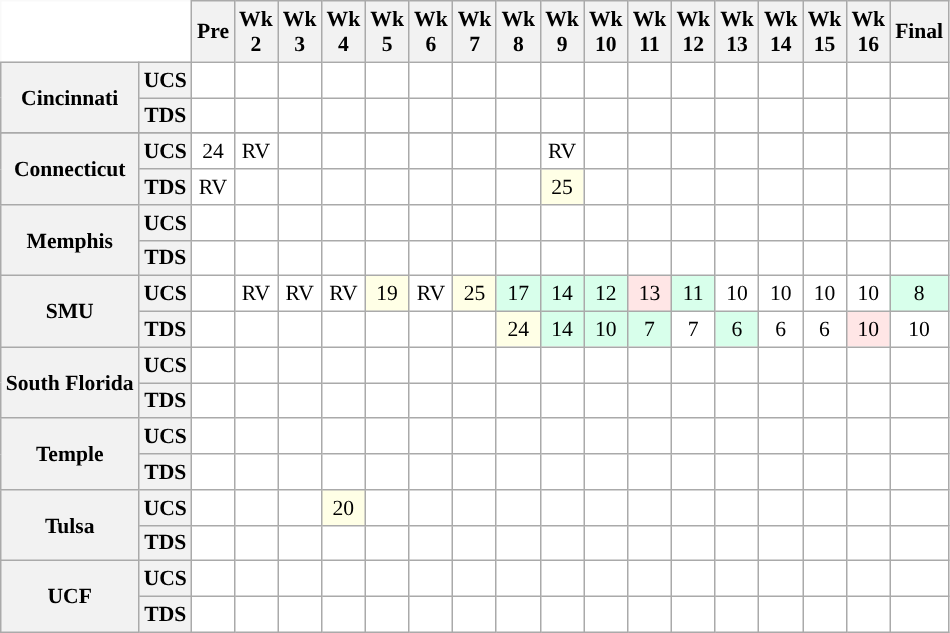<table class="wikitable" style="white-space:nowrap;font-size:90%;">
<tr>
<th colspan="2" style="background:white; border-top-style:hidden; border-left-style:hidden;"> </th>
<th>Pre</th>
<th>Wk<br>2</th>
<th>Wk<br>3</th>
<th>Wk<br>4</th>
<th>Wk<br>5</th>
<th>Wk<br>6</th>
<th>Wk<br>7</th>
<th>Wk<br>8</th>
<th>Wk<br>9</th>
<th>Wk<br>10</th>
<th>Wk<br>11</th>
<th>Wk<br>12</th>
<th>Wk<br>13</th>
<th>Wk<br>14</th>
<th>Wk<br>15</th>
<th>Wk<br>16</th>
<th>Final</th>
</tr>
<tr style="text-align:center;">
<th rowspan="2" style=>Cincinnati</th>
<th>UCS</th>
<td style="background:#FFF;"></td>
<td style="background:#FFF;"></td>
<td style="background:#FFF;"></td>
<td style="background:#FFF;"></td>
<td style="background:#FFF;"></td>
<td style="background:#FFF;"></td>
<td style="background:#FFF;"></td>
<td style="background:#FFF;"></td>
<td style="background:#FFF;"></td>
<td style="background:#FFF;"></td>
<td style="background:#FFF;"></td>
<td style="background:#FFF;"></td>
<td style="background:#FFF;"></td>
<td style="background:#FFF;"></td>
<td style="background:#FFF;"></td>
<td style="background:#FFF;"></td>
<td style="background:#FFF;"></td>
</tr>
<tr style="text-align:center;">
<th>TDS</th>
<td style="background:#FFF;"></td>
<td style="background:#FFF;"></td>
<td style="background:#FFF;"></td>
<td style="background:#FFF;"></td>
<td style="background:#FFF;"></td>
<td style="background:#FFF;"></td>
<td style="background:#FFF;"></td>
<td style="background:#FFF;"></td>
<td style="background:#FFF;"></td>
<td style="background:#FFF;"></td>
<td style="background:#FFF;"></td>
<td style="background:#FFF;"></td>
<td style="background:#FFF;"></td>
<td style="background:#FFF;"></td>
<td style="background:#FFF;"></td>
<td style="background:#FFF;"></td>
<td style="background:#FFF;"></td>
</tr>
<tr style="text-align:center;">
</tr>
<tr style="text-align:center;">
<th rowspan="2">Connecticut</th>
<th>UCS</th>
<td style="background:#FFF;">24</td>
<td style="background:#Fff;">RV</td>
<td style="background:#FFF;"></td>
<td style="background:#FFF;"></td>
<td style="background:#FFF;"></td>
<td style="background:#FFF;"></td>
<td style="background:#FFF;"></td>
<td style="background:#FFF;"></td>
<td style="background:#FFF;">RV</td>
<td style="background:#FFF;"></td>
<td style="background:#FFF;"></td>
<td style="background:#FFF;"></td>
<td style="background:#FFF;"></td>
<td style="background:#FFF;"></td>
<td style="background:#FFF;"></td>
<td style="background:#FFF;"></td>
<td style="background:#FFF;"></td>
</tr>
<tr style="text-align:center;">
<th>TDS</th>
<td style="background:#FFF;">RV</td>
<td style="background:#FFf;"></td>
<td style="background:#FFF;"></td>
<td style="background:#FFF;"></td>
<td style="background:#FFF;"></td>
<td style="background:#FFF;"></td>
<td style="background:#FFF;"></td>
<td style="background:#FFF;"></td>
<td style="background:#FFFFE6;">25</td>
<td style="background:#FFF;"></td>
<td style="background:#FFF;"></td>
<td style="background:#FFF;"></td>
<td style="background:#FFF;"></td>
<td style="background:#FFF;"></td>
<td style="background:#FFF;"></td>
<td style="background:#FFF;"></td>
<td style="background:#FFF;"></td>
</tr>
<tr style="text-align:center;">
<th rowspan="2">Memphis</th>
<th>UCS</th>
<td style="background:#FFF;"></td>
<td style="background:#FFF;"></td>
<td style="background:#FFF;"></td>
<td style="background:#FFF;"></td>
<td style="background:#FFF;"></td>
<td style="background:#FFF;"></td>
<td style="background:#FFF;"></td>
<td style="background:#FFF;"></td>
<td style="background:#FFF;"></td>
<td style="background:#FFF;"></td>
<td style="background:#FFF;"></td>
<td style="background:#FFF;"></td>
<td style="background:#FFF;"></td>
<td style="background:#FFF;"></td>
<td style="background:#FFF;"></td>
<td style="background:#FFF;"></td>
<td style="background:#FFF;"></td>
</tr>
<tr style="text-align:center;">
<th>TDS</th>
<td style="background:#FFF;"></td>
<td style="background:#FFF;"></td>
<td style="background:#FFF;"></td>
<td style="background:#FFF;"></td>
<td style="background:#FFF;"></td>
<td style="background:#FFF;"></td>
<td style="background:#FFF;"></td>
<td style="background:#FFF;"></td>
<td style="background:#FFF;"></td>
<td style="background:#FFF;"></td>
<td style="background:#FFF;"></td>
<td style="background:#FFF;"></td>
<td style="background:#FFF;"></td>
<td style="background:#FFF;"></td>
<td style="background:#FFF;"></td>
<td style="background:#FFF;"></td>
<td style="background:#FFF;"></td>
</tr>
<tr style="text-align:center;">
<th rowspan="2">SMU</th>
<th>UCS</th>
<td style="background:#FFF;"></td>
<td style="background:#FFF;">RV</td>
<td style="background:#FFF;">RV</td>
<td style="background:#FFF;">RV</td>
<td style="background:#FFFFE6;">19</td>
<td style="background:#FFF;">RV</td>
<td style="background:#FFFFE6;">25</td>
<td style="background:#D8FFEB;">17</td>
<td style="background:#D8FFEB;">14</td>
<td style="background:#D8FFEB;">12</td>
<td style="background:#FFE6E6;">13</td>
<td style="background:#D8FFEB;">11</td>
<td style="background:#FFF;">10</td>
<td style="background:#FFF;">10</td>
<td style="background:#FFF;">10</td>
<td style="background:#FFF;">10</td>
<td style="background:#D8FFEB;">8</td>
</tr>
<tr style="text-align:center;">
<th>TDS</th>
<td style="background:#FFF;"></td>
<td style="background:#FFF;"></td>
<td style="background:#FFF;"></td>
<td style="background:#FFF;"></td>
<td style="background:#FFF;"></td>
<td style="background:#FFF;"></td>
<td style="background:#FFF;"></td>
<td style="background:#FFFFE6;">24</td>
<td style="background:#D8FFEB;">14</td>
<td style="background:#D8FFEB;">10</td>
<td style="background:#D8FFEB;">7</td>
<td style="background:#FFF;">7</td>
<td style="background:#D8FFEB;">6</td>
<td style="background:#FFF;">6</td>
<td style="background:#FFF;">6</td>
<td style="background:#FFE6E6;">10</td>
<td style="background:#FFF;">10</td>
</tr>
<tr style="text-align:center;">
<th rowspan="2">South Florida</th>
<th>UCS</th>
<td style="background:#FFF;"></td>
<td style="background:#FFF;"></td>
<td style="background:#FFF;"></td>
<td style="background:#FFF;"></td>
<td style="background:#FFF;"></td>
<td style="background:#FFF;"></td>
<td style="background:#FFF;"></td>
<td style="background:#FFF;"></td>
<td style="background:#FFF;"></td>
<td style="background:#FFF;"></td>
<td style="background:#FFF;"></td>
<td style="background:#FFF;"></td>
<td style="background:#FFF;"></td>
<td style="background:#FFF;"></td>
<td style="background:#FFF;"></td>
<td style="background:#FFF;"></td>
<td style="background:#FFF;"></td>
</tr>
<tr style="text-align:center;">
<th>TDS</th>
<td style="background:#FFF;"></td>
<td style="background:#FFF;"></td>
<td style="background:#FFF;"></td>
<td style="background:#FFF;"></td>
<td style="background:#FFF;"></td>
<td style="background:#FFF;"></td>
<td style="background:#FFF;"></td>
<td style="background:#FFF;"></td>
<td style="background:#FFF;"></td>
<td style="background:#FFF;"></td>
<td style="background:#FFF;"></td>
<td style="background:#FFF;"></td>
<td style="background:#FFF;"></td>
<td style="background:#FFF;"></td>
<td style="background:#FFF;"></td>
<td style="background:#FFF;"></td>
<td style="background:#FFF;"></td>
</tr>
<tr style="text-align:center;">
<th rowspan="2">Temple</th>
<th>UCS</th>
<td style="background:#FFF;"></td>
<td style="background:#FFF;"></td>
<td style="background:#FFF;"></td>
<td style="background:#FFF;"></td>
<td style="background:#FFF;"></td>
<td style="background:#FFF;"></td>
<td style="background:#FFF;"></td>
<td style="background:#FFF;"></td>
<td style="background:#FFF;"></td>
<td style="background:#FFF;"></td>
<td style="background:#FFF;"></td>
<td style="background:#FFF;"></td>
<td style="background:#FFF;"></td>
<td style="background:#FFF;"></td>
<td style="background:#FFF;"></td>
<td style="background:#FFF;"></td>
<td style="background:#FFF;"></td>
</tr>
<tr style="text-align:center;">
<th>TDS</th>
<td style="background:#FFF;"></td>
<td style="background:#FFF;"></td>
<td style="background:#FFF;"></td>
<td style="background:#FFF;"></td>
<td style="background:#FFF;"></td>
<td style="background:#FFF;"></td>
<td style="background:#FFF;"></td>
<td style="background:#FFF;"></td>
<td style="background:#FFF;"></td>
<td style="background:#FFF;"></td>
<td style="background:#FFF;"></td>
<td style="background:#FFF;"></td>
<td style="background:#FFF;"></td>
<td style="background:#FFF;"></td>
<td style="background:#FFF;"></td>
<td style="background:#FFF;"></td>
<td style="background:#FFF;"></td>
</tr>
<tr style="text-align:center;">
<th rowspan="2">Tulsa</th>
<th>UCS</th>
<td style="background:#FFF;"></td>
<td style="background:#FFF;"></td>
<td style="background:#FFF;"></td>
<td style="background:#FFFFE6;">20</td>
<td style="background:#FFF;"></td>
<td style="background:#FFF;"></td>
<td style="background:#FFF;"></td>
<td style="background:#FFF;"></td>
<td style="background:#FFF;"></td>
<td style="background:#FFF;"></td>
<td style="background:#FFF;"></td>
<td style="background:#FFF;"></td>
<td style="background:#FFF;"></td>
<td style="background:#FFF;"></td>
<td style="background:#FFF;"></td>
<td style="background:#FFF;"></td>
<td style="background:#FFF;"></td>
</tr>
<tr style="text-align:center;">
<th>TDS</th>
<td style="background:#FFF;"></td>
<td style="background:#FFF;"></td>
<td style="background:#FFF;"></td>
<td style="background:#FFF;"></td>
<td style="background:#FFF;"></td>
<td style="background:#FFF;"></td>
<td style="background:#FFF;"></td>
<td style="background:#FFF;"></td>
<td style="background:#FFF;"></td>
<td style="background:#FFF;"></td>
<td style="background:#FFF;"></td>
<td style="background:#FFF;"></td>
<td style="background:#FFF;"></td>
<td style="background:#FFF;"></td>
<td style="background:#FFF;"></td>
<td style="background:#FFF;"></td>
<td style="background:#FFF;"></td>
</tr>
<tr style="text-align:center;">
<th rowspan="2" style=>UCF</th>
<th>UCS</th>
<td style="background:#FFF;"></td>
<td style="background:#FFF;"></td>
<td style="background:#FFF;"></td>
<td style="background:#FFF;"></td>
<td style="background:#FFF;"></td>
<td style="background:#FFF;"></td>
<td style="background:#FFF;"></td>
<td style="background:#FFF;"></td>
<td style="background:#FFF;"></td>
<td style="background:#FFF;"></td>
<td style="background:#FFF;"></td>
<td style="background:#FFF;"></td>
<td style="background:#FFF;"></td>
<td style="background:#FFF;"></td>
<td style="background:#FFF;"></td>
<td style="background:#FFF;"></td>
<td style="background:#FFF;"></td>
</tr>
<tr style="text-align:center;">
<th>TDS</th>
<td style="background:#FFF;"></td>
<td style="background:#FFF;"></td>
<td style="background:#FFF;"></td>
<td style="background:#FFF;"></td>
<td style="background:#FFF;"></td>
<td style="background:#FFF;"></td>
<td style="background:#FFF;"></td>
<td style="background:#FFF;"></td>
<td style="background:#FFF;"></td>
<td style="background:#FFF;"></td>
<td style="background:#FFF;"></td>
<td style="background:#FFF;"></td>
<td style="background:#FFF;"></td>
<td style="background:#FFF;"></td>
<td style="background:#FFF;"></td>
<td style="background:#FFF;"></td>
<td style="background:#FFF;"></td>
</tr>
</table>
